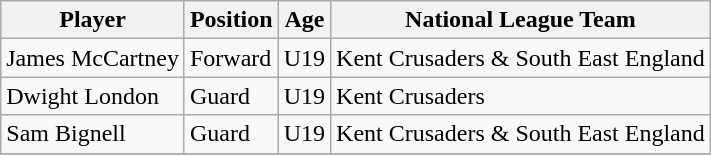<table class="wikitable">
<tr>
<th>Player</th>
<th>Position</th>
<th>Age</th>
<th>National League Team</th>
</tr>
<tr>
<td>James McCartney</td>
<td>Forward</td>
<td>U19</td>
<td>Kent Crusaders & South East England</td>
</tr>
<tr>
<td>Dwight London</td>
<td>Guard</td>
<td>U19</td>
<td>Kent Crusaders</td>
</tr>
<tr>
<td>Sam Bignell</td>
<td>Guard</td>
<td>U19</td>
<td>Kent Crusaders & South East England</td>
</tr>
<tr>
</tr>
</table>
